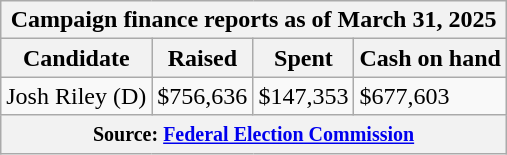<table class="wikitable sortable">
<tr>
<th colspan=4>Campaign finance reports as of March 31, 2025</th>
</tr>
<tr style="text-align:center;">
<th>Candidate</th>
<th>Raised</th>
<th>Spent</th>
<th>Cash on hand</th>
</tr>
<tr>
<td>Josh Riley (D)</td>
<td>$756,636</td>
<td>$147,353</td>
<td>$677,603</td>
</tr>
<tr>
<th colspan="4"><small>Source: <a href='#'>Federal Election Commission</a></small></th>
</tr>
</table>
